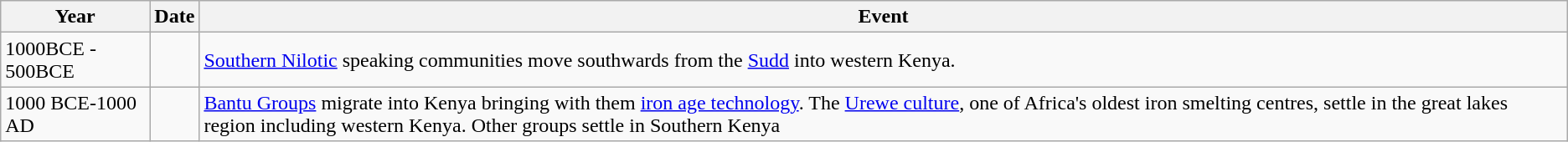<table class="wikitable">
<tr>
<th>Year</th>
<th>Date</th>
<th>Event</th>
</tr>
<tr>
<td>1000BCE - 500BCE</td>
<td></td>
<td><a href='#'>Southern Nilotic</a> speaking communities move southwards from the <a href='#'>Sudd</a> into western Kenya.</td>
</tr>
<tr>
<td>1000 BCE-1000 AD</td>
<td></td>
<td><a href='#'>Bantu Groups</a> migrate into Kenya bringing with them <a href='#'>iron age technology</a>. The <a href='#'>Urewe culture</a>, one of Africa's oldest iron smelting centres, settle in the great lakes region including western Kenya. Other groups settle in Southern Kenya</td>
</tr>
</table>
